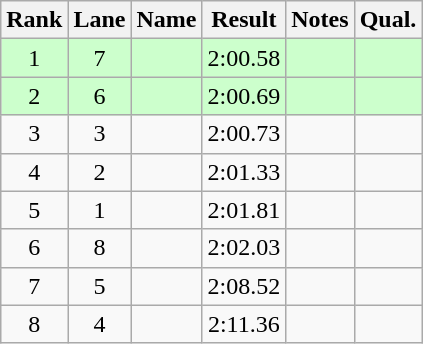<table class="wikitable sortable" style="text-align:center">
<tr>
<th>Rank</th>
<th>Lane</th>
<th>Name</th>
<th>Result</th>
<th>Notes</th>
<th>Qual.</th>
</tr>
<tr bgcolor=ccffcc>
<td>1</td>
<td>7</td>
<td align="left"></td>
<td>2:00.58</td>
<td></td>
<td></td>
</tr>
<tr bgcolor=ccffcc>
<td>2</td>
<td>6</td>
<td align="left"></td>
<td>2:00.69</td>
<td></td>
<td></td>
</tr>
<tr>
<td>3</td>
<td>3</td>
<td align="left"></td>
<td>2:00.73</td>
<td></td>
<td></td>
</tr>
<tr>
<td>4</td>
<td>2</td>
<td align="left"></td>
<td>2:01.33</td>
<td></td>
<td></td>
</tr>
<tr>
<td>5</td>
<td>1</td>
<td align="left"></td>
<td>2:01.81</td>
<td></td>
<td></td>
</tr>
<tr>
<td>6</td>
<td>8</td>
<td align="left"></td>
<td>2:02.03</td>
<td></td>
<td></td>
</tr>
<tr>
<td>7</td>
<td>5</td>
<td align="left"></td>
<td>2:08.52</td>
<td></td>
<td></td>
</tr>
<tr>
<td>8</td>
<td>4</td>
<td align="left"></td>
<td>2:11.36</td>
<td></td>
<td></td>
</tr>
</table>
